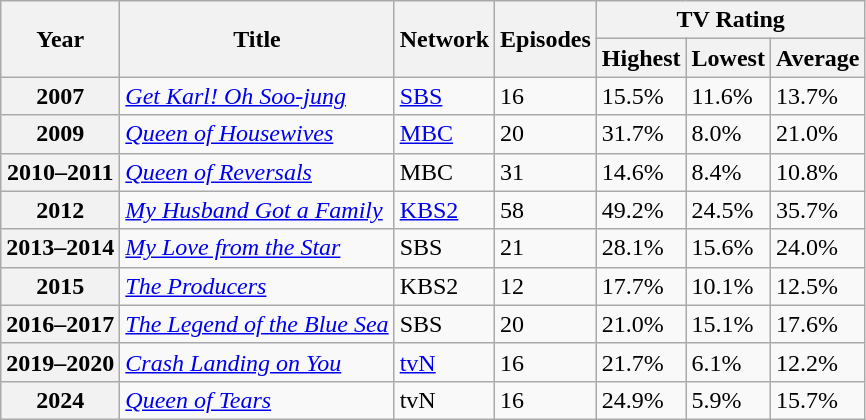<table class="wikitable plainrowheaders sortable">
<tr>
<th scope="col" rowspan="2">Year</th>
<th scope="col" rowspan="2">Title</th>
<th scope="col" rowspan="2">Network</th>
<th scope="col" rowspan="2">Episodes</th>
<th scope="col" colspan="3">TV Rating</th>
</tr>
<tr>
<th scope="col">Highest</th>
<th scope="col">Lowest</th>
<th scope="col">Average</th>
</tr>
<tr>
<th scope="row">2007</th>
<td><em><a href='#'>Get Karl! Oh Soo-jung</a></em></td>
<td><a href='#'>SBS</a></td>
<td>16</td>
<td>15.5%</td>
<td>11.6%</td>
<td>13.7%</td>
</tr>
<tr>
<th scope="row">2009</th>
<td><em><a href='#'>Queen of Housewives</a></em></td>
<td><a href='#'>MBC</a></td>
<td>20</td>
<td>31.7%</td>
<td>8.0%</td>
<td>21.0%</td>
</tr>
<tr>
<th scope="row">2010–2011</th>
<td><em><a href='#'>Queen of Reversals</a></em></td>
<td>MBC</td>
<td>31</td>
<td>14.6%</td>
<td>8.4%</td>
<td>10.8%</td>
</tr>
<tr>
<th scope="row">2012</th>
<td><em><a href='#'>My Husband Got a Family</a></em></td>
<td><a href='#'>KBS2</a></td>
<td>58</td>
<td>49.2%</td>
<td>24.5%</td>
<td>35.7%</td>
</tr>
<tr>
<th scope="row">2013–2014</th>
<td><em><a href='#'>My Love from the Star</a></em></td>
<td>SBS</td>
<td>21</td>
<td>28.1%</td>
<td>15.6%</td>
<td>24.0%</td>
</tr>
<tr>
<th scope="row">2015</th>
<td><em><a href='#'>The Producers</a></em></td>
<td>KBS2</td>
<td>12</td>
<td>17.7%</td>
<td>10.1%</td>
<td>12.5%</td>
</tr>
<tr>
<th scope="row">2016–2017</th>
<td><em><a href='#'>The Legend of the Blue Sea</a></em></td>
<td>SBS</td>
<td>20</td>
<td>21.0%</td>
<td>15.1%</td>
<td>17.6%</td>
</tr>
<tr>
<th scope="row">2019–2020</th>
<td><em><a href='#'>Crash Landing on You</a></em></td>
<td><a href='#'>tvN</a></td>
<td>16</td>
<td>21.7%</td>
<td>6.1%</td>
<td>12.2%</td>
</tr>
<tr>
<th scope="row">2024</th>
<td><em><a href='#'>Queen of Tears</a></em></td>
<td>tvN</td>
<td>16</td>
<td>24.9%</td>
<td>5.9%</td>
<td>15.7%</td>
</tr>
</table>
